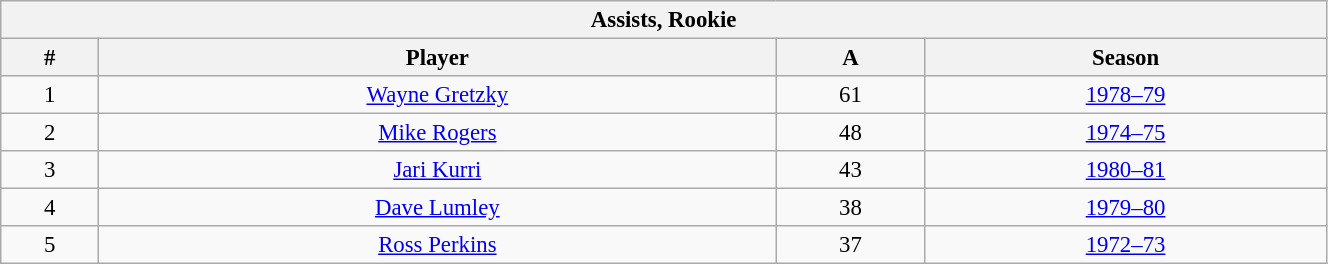<table class="wikitable" style="text-align: center; font-size: 95%" width="70%">
<tr>
<th colspan="4">Assists, Rookie</th>
</tr>
<tr>
<th>#</th>
<th>Player</th>
<th>A</th>
<th>Season</th>
</tr>
<tr>
<td>1</td>
<td><a href='#'>Wayne Gretzky</a></td>
<td>61</td>
<td><a href='#'>1978–79</a></td>
</tr>
<tr>
<td>2</td>
<td><a href='#'>Mike Rogers</a></td>
<td>48</td>
<td><a href='#'>1974–75</a></td>
</tr>
<tr>
<td>3</td>
<td><a href='#'>Jari Kurri</a></td>
<td>43</td>
<td><a href='#'>1980–81</a></td>
</tr>
<tr>
<td>4</td>
<td><a href='#'>Dave Lumley</a></td>
<td>38</td>
<td><a href='#'>1979–80</a></td>
</tr>
<tr>
<td>5</td>
<td><a href='#'>Ross Perkins</a></td>
<td>37</td>
<td><a href='#'>1972–73</a></td>
</tr>
</table>
